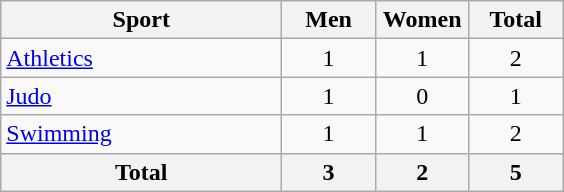<table class="wikitable sortable" style="text-align:center;">
<tr>
<th width=180>Sport</th>
<th width=55>Men</th>
<th width=55>Women</th>
<th width=55>Total</th>
</tr>
<tr>
<td align=left><a href='#'>Athletics</a></td>
<td>1</td>
<td>1</td>
<td>2</td>
</tr>
<tr>
<td align=left><a href='#'>Judo</a></td>
<td>1</td>
<td>0</td>
<td>1</td>
</tr>
<tr>
<td align=left><a href='#'>Swimming</a></td>
<td>1</td>
<td>1</td>
<td>2</td>
</tr>
<tr>
<th>Total</th>
<th>3</th>
<th>2</th>
<th>5</th>
</tr>
</table>
